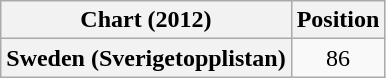<table class="wikitable plainrowheaders">
<tr>
<th scope="col">Chart (2012)</th>
<th scope="col">Position</th>
</tr>
<tr>
<th scope="row">Sweden (Sverigetopplistan)</th>
<td style="text-align:center">86</td>
</tr>
</table>
